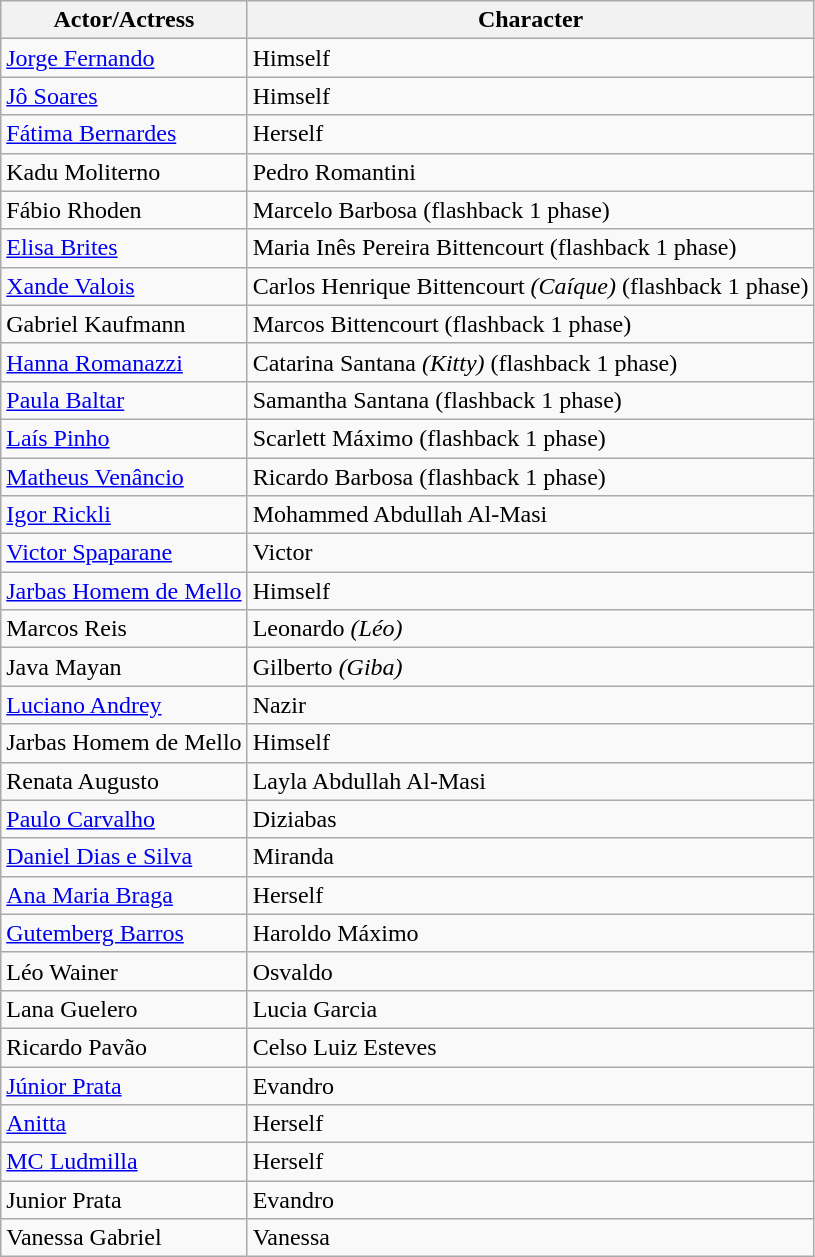<table class="wikitable sortable">
<tr>
<th>Actor/Actress</th>
<th>Character</th>
</tr>
<tr>
<td><a href='#'>Jorge Fernando</a></td>
<td>Himself</td>
</tr>
<tr>
<td><a href='#'>Jô Soares</a></td>
<td>Himself</td>
</tr>
<tr>
<td><a href='#'>Fátima Bernardes</a></td>
<td>Herself</td>
</tr>
<tr>
<td>Kadu Moliterno</td>
<td>Pedro Romantini</td>
</tr>
<tr>
<td>Fábio Rhoden</td>
<td>Marcelo Barbosa (flashback 1 phase)</td>
</tr>
<tr>
<td><a href='#'>Elisa Brites</a></td>
<td>Maria Inês Pereira Bittencourt (flashback 1 phase)</td>
</tr>
<tr>
<td><a href='#'>Xande Valois</a></td>
<td>Carlos Henrique Bittencourt <em>(Caíque)</em> (flashback 1 phase)</td>
</tr>
<tr>
<td>Gabriel Kaufmann</td>
<td>Marcos Bittencourt (flashback 1 phase)</td>
</tr>
<tr>
<td><a href='#'>Hanna Romanazzi</a></td>
<td>Catarina Santana <em>(Kitty)</em> (flashback 1 phase)</td>
</tr>
<tr>
<td><a href='#'>Paula Baltar</a></td>
<td>Samantha Santana (flashback 1 phase)</td>
</tr>
<tr>
<td><a href='#'>Laís Pinho</a></td>
<td>Scarlett Máximo (flashback 1 phase)</td>
</tr>
<tr>
<td><a href='#'>Matheus Venâncio</a></td>
<td>Ricardo Barbosa (flashback 1 phase)</td>
</tr>
<tr>
<td><a href='#'>Igor Rickli</a></td>
<td>Mohammed Abdullah Al-Masi</td>
</tr>
<tr>
<td><a href='#'>Victor Spaparane</a></td>
<td>Victor</td>
</tr>
<tr>
<td><a href='#'>Jarbas Homem de Mello</a></td>
<td>Himself</td>
</tr>
<tr>
<td>Marcos Reis</td>
<td>Leonardo <em>(Léo)</em></td>
</tr>
<tr>
<td>Java Mayan</td>
<td>Gilberto <em>(Giba)</em></td>
</tr>
<tr>
<td><a href='#'>Luciano Andrey</a></td>
<td>Nazir</td>
</tr>
<tr>
<td>Jarbas Homem de Mello</td>
<td>Himself</td>
</tr>
<tr>
<td>Renata Augusto</td>
<td>Layla Abdullah Al-Masi</td>
</tr>
<tr>
<td><a href='#'>Paulo Carvalho</a></td>
<td>Diziabas</td>
</tr>
<tr>
<td><a href='#'>Daniel Dias e Silva</a></td>
<td>Miranda</td>
</tr>
<tr>
<td><a href='#'>Ana Maria Braga</a></td>
<td>Herself</td>
</tr>
<tr>
<td><a href='#'>Gutemberg Barros</a></td>
<td>Haroldo Máximo</td>
</tr>
<tr>
<td>Léo Wainer</td>
<td>Osvaldo</td>
</tr>
<tr>
<td>Lana Guelero</td>
<td>Lucia Garcia</td>
</tr>
<tr>
<td>Ricardo Pavão</td>
<td>Celso Luiz Esteves</td>
</tr>
<tr>
<td><a href='#'>Júnior Prata</a></td>
<td>Evandro</td>
</tr>
<tr>
<td><a href='#'>Anitta</a></td>
<td>Herself</td>
</tr>
<tr>
<td><a href='#'>MC Ludmilla</a></td>
<td>Herself</td>
</tr>
<tr>
<td>Junior Prata</td>
<td>Evandro</td>
</tr>
<tr>
<td>Vanessa Gabriel</td>
<td>Vanessa</td>
</tr>
</table>
